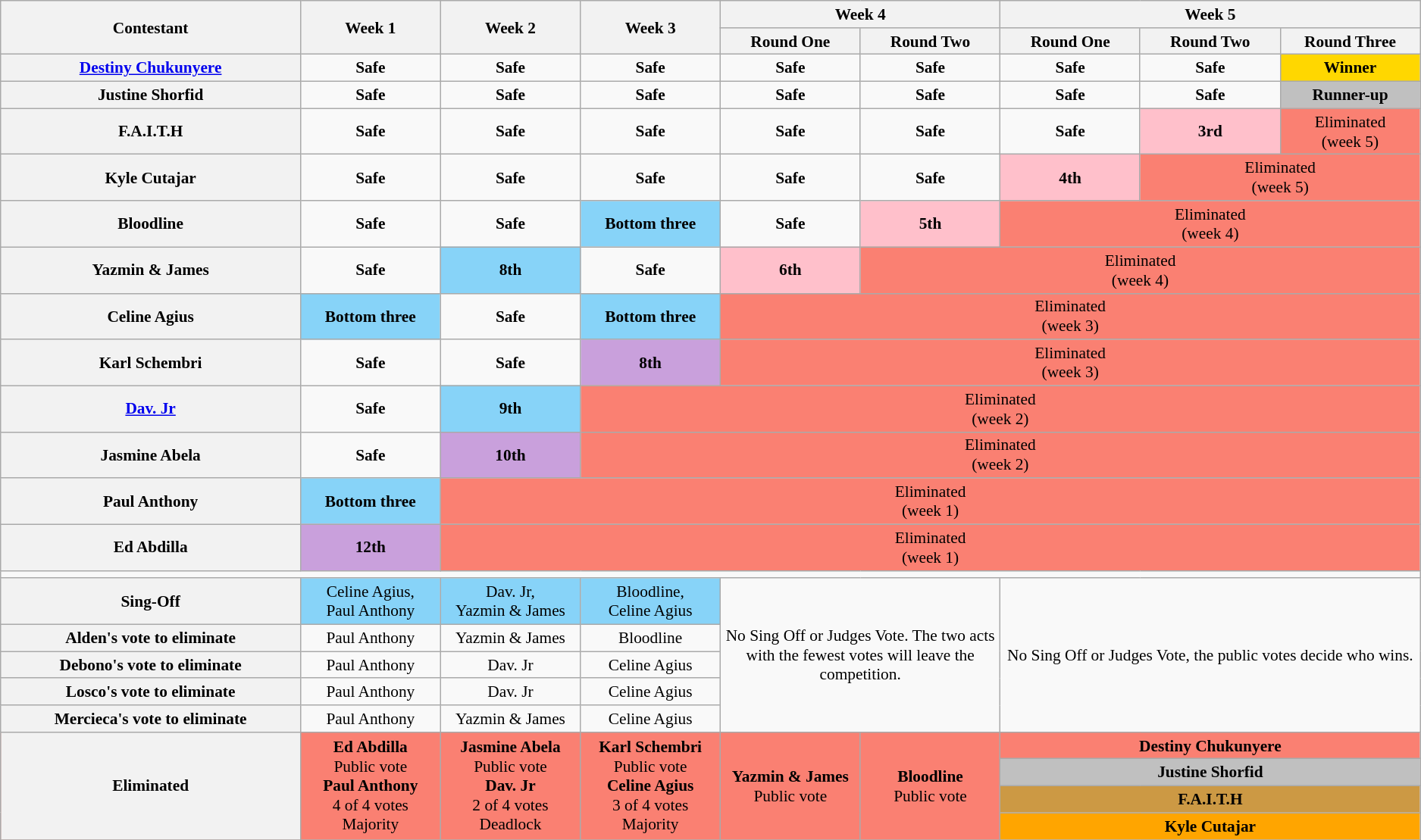<table class="wikitable" style="text-align:center; font-size:89%">
<tr>
<th style="width:15%" rowspan="2" scope="col">Contestant</th>
<th style="width:7%" rowspan="2" scope="col">Week 1</th>
<th style="width:7%" rowspan="2" scope="col">Week 2</th>
<th style="width:7%" rowspan="2" scope="col">Week 3</th>
<th style="width:7%" colspan="2" scope="col">Week 4</th>
<th style="width:7%" colspan="3" scope="col">Week 5</th>
</tr>
<tr>
<th style="width:7%">Round One</th>
<th style="width:7%">Round Two</th>
<th style="width:7%">Round One</th>
<th style="width:7%">Round Two</th>
<th style="width:7%">Round Three</th>
</tr>
<tr>
<th scope="row"><a href='#'>Destiny Chukunyere</a></th>
<td><strong>Safe</strong></td>
<td><strong>Safe</strong></td>
<td><strong>Safe</strong></td>
<td><strong>Safe</strong></td>
<td><strong>Safe</strong></td>
<td><strong>Safe</strong></td>
<td><strong>Safe</strong></td>
<td style="background:gold"><strong>Winner</strong></td>
</tr>
<tr>
<th scope="row">Justine Shorfid</th>
<td><strong>Safe</strong></td>
<td><strong>Safe</strong></td>
<td><strong>Safe</strong></td>
<td><strong>Safe</strong></td>
<td><strong>Safe</strong></td>
<td><strong>Safe</strong></td>
<td><strong>Safe</strong></td>
<td style="background:silver"><strong>Runner-up</strong></td>
</tr>
<tr>
<th scope="row">F.A.I.T.H</th>
<td><strong>Safe</strong></td>
<td><strong>Safe</strong></td>
<td><strong>Safe</strong></td>
<td><strong>Safe</strong></td>
<td><strong>Safe</strong></td>
<td><strong>Safe</strong></td>
<td style="background:pink"><strong>3rd</strong></td>
<td style="background:salmon;">Eliminated<br>(week 5)</td>
</tr>
<tr>
<th scope="row">Kyle Cutajar</th>
<td><strong>Safe</strong></td>
<td><strong>Safe</strong></td>
<td><strong>Safe</strong></td>
<td><strong>Safe</strong></td>
<td><strong>Safe</strong></td>
<td style="background:pink"><strong>4th</strong></td>
<td colspan="2" style="background:salmon;">Eliminated<br>(week 5)</td>
</tr>
<tr>
<th scope="row">Bloodline</th>
<td><strong>Safe</strong></td>
<td><strong>Safe</strong></td>
<td style="background:#87D3F8"><strong>Bottom three</strong></td>
<td><strong>Safe</strong></td>
<td style="background:pink;"><strong>5th</strong></td>
<td colspan="3" style="background:salmon;">Eliminated<br>(week 4)</td>
</tr>
<tr>
<th scope="row">Yazmin & James</th>
<td><strong>Safe</strong></td>
<td style="background:#87D3F8"><strong>8th</strong></td>
<td><strong>Safe</strong></td>
<td style="background:pink;"><strong>6th</strong></td>
<td colspan="4" style="background:salmon;">Eliminated<br>(week 4)</td>
</tr>
<tr>
<th scope="row">Celine Agius</th>
<td style="background:#87D3F8"><strong>Bottom three</strong></td>
<td><strong>Safe</strong></td>
<td style="background:#87D3F8"><strong>Bottom three</strong></td>
<td colspan="5" style="background:salmon;">Eliminated<br>(week 3)</td>
</tr>
<tr>
<th scope="row">Karl Schembri</th>
<td><strong>Safe</strong></td>
<td><strong>Safe</strong></td>
<td style="background:#C9A0DC;"><strong>8th</strong></td>
<td colspan="5" style="background:salmon;">Eliminated<br>(week 3)</td>
</tr>
<tr>
<th scope="row"><a href='#'>Dav. Jr</a></th>
<td><strong>Safe</strong></td>
<td style="background:#87D3F8"><strong>9th</strong></td>
<td colspan="6" style="background:salmon;">Eliminated<br>(week 2)</td>
</tr>
<tr>
<th scope="row">Jasmine Abela</th>
<td><strong>Safe</strong></td>
<td style="background:#C9A0DC;"><strong>10th</strong></td>
<td colspan="6" style="background:salmon;">Eliminated<br>(week 2)</td>
</tr>
<tr>
<th scope="row">Paul Anthony</th>
<td style="background:#87D3F8"><strong>Bottom three</strong></td>
<td colspan="7" style="background:salmon;">Eliminated<br>(week 1)</td>
</tr>
<tr>
<th scope="row">Ed Abdilla</th>
<td style="background:#C9A0DC;"><strong>12th</strong></td>
<td colspan="7" style="background:salmon;">Eliminated<br>(week 1)</td>
</tr>
<tr>
<td colspan="9"></td>
</tr>
<tr>
<th scope="row">Sing-Off</th>
<td style="background:#87D3F8">Celine Agius,<br>Paul Anthony</td>
<td style="background:#87D3F8">Dav. Jr,<br>Yazmin & James</td>
<td style="background:#87D3F8">Bloodline,<br>Celine Agius</td>
<td colspan=2 rowspan=5>No Sing Off or Judges Vote. The two acts with the fewest votes will leave the competition.</td>
<td colspan=3 rowspan=5>No Sing Off or Judges Vote, the public votes decide who wins.</td>
</tr>
<tr>
<th scope="row">Alden's vote to eliminate</th>
<td>Paul Anthony</td>
<td>Yazmin & James</td>
<td>Bloodline</td>
</tr>
<tr>
<th scope="row">Debono's vote to eliminate</th>
<td>Paul Anthony</td>
<td>Dav. Jr</td>
<td>Celine Agius</td>
</tr>
<tr>
<th scope="row">Losco's vote to eliminate</th>
<td>Paul Anthony</td>
<td>Dav. Jr</td>
<td>Celine Agius</td>
</tr>
<tr>
<th scope="row">Mercieca's vote to eliminate</th>
<td>Paul Anthony</td>
<td>Yazmin & James</td>
<td>Celine Agius</td>
</tr>
<tr style="background:#FA8072;">
<th scope="row" rowspan="4">Eliminated</th>
<td style="background:#FA8072" rowspan="4"><strong>Ed Abdilla</strong><br>Public vote<br><strong>Paul Anthony</strong><br>4 of 4 votes<br>Majority</td>
<td style="background:#FA8072" rowspan="4"><strong>Jasmine Abela</strong><br>Public vote<br><strong>Dav. Jr</strong><br>2 of 4 votes<br>Deadlock</td>
<td style="background:#FA8072" rowspan="4"><strong>Karl Schembri</strong><br>Public vote<br><strong>Celine Agius</strong><br>3 of 4 votes<br>Majority</td>
<td style="background:#FA8072" rowspan="4"><strong>Yazmin & James</strong><br>Public vote</td>
<td style="background:#FA8072" rowspan="4"><strong>Bloodline</strong><br>Public vote</td>
<td style="width:7%" colspan="3" style="background:gold;"><strong>Destiny Chukunyere</strong></td>
</tr>
<tr>
<td style="background:silver" colspan="3"><strong>Justine Shorfid</strong></td>
</tr>
<tr>
<td style="background:#c94" colspan="3"><strong>F.A.I.T.H</strong></td>
</tr>
<tr>
<td style="background:orange" colspan="3"><strong>Kyle Cutajar</strong></td>
</tr>
<tr>
</tr>
</table>
